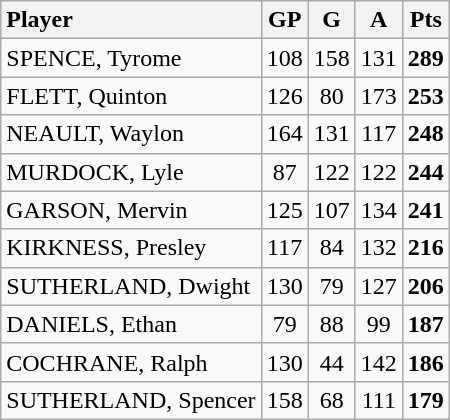<table class="wikitable" style="text-align:center">
<tr>
<th style="text-align:left;">Player</th>
<th>GP</th>
<th>G</th>
<th>A</th>
<th>Pts</th>
</tr>
<tr>
<td style="text-align:left;">SPENCE, Tyrome</td>
<td>108</td>
<td>158</td>
<td>131</td>
<td><strong>289</strong></td>
</tr>
<tr>
<td style="text-align:left;">FLETT, Quinton</td>
<td>126</td>
<td>80</td>
<td>173</td>
<td><strong>253</strong></td>
</tr>
<tr>
<td style="text-align:left;">NEAULT, Waylon</td>
<td>164</td>
<td>131</td>
<td>117</td>
<td><strong>248</strong></td>
</tr>
<tr>
<td style="text-align:left;">MURDOCK, Lyle</td>
<td>87</td>
<td>122</td>
<td>122</td>
<td><strong>244</strong></td>
</tr>
<tr>
<td style="text-align:left;">GARSON, Mervin</td>
<td>125</td>
<td>107</td>
<td>134</td>
<td><strong>241</strong></td>
</tr>
<tr>
<td style="text-align:left;">KIRKNESS, Presley</td>
<td>117</td>
<td>84</td>
<td>132</td>
<td><strong>216</strong></td>
</tr>
<tr>
<td style="text-align:left;">SUTHERLAND, Dwight</td>
<td>130</td>
<td>79</td>
<td>127</td>
<td><strong>206</strong></td>
</tr>
<tr>
<td style="text-align:left;">DANIELS, Ethan</td>
<td>79</td>
<td>88</td>
<td>99</td>
<td><strong>187</strong></td>
</tr>
<tr>
<td style="text-align:left;">COCHRANE, Ralph</td>
<td>130</td>
<td>44</td>
<td>142</td>
<td><strong>186</strong></td>
</tr>
<tr>
<td style="text-align:left;">SUTHERLAND, Spencer</td>
<td>158</td>
<td>68</td>
<td>111</td>
<td><strong>179</strong></td>
</tr>
</table>
